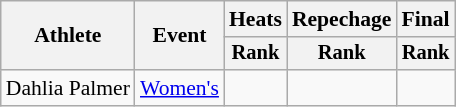<table class=wikitable style="font-size:90%;">
<tr>
<th rowspan=2>Athlete</th>
<th rowspan=2>Event</th>
<th>Heats</th>
<th>Repechage</th>
<th>Final</th>
</tr>
<tr style="font-size:95%">
<th>Rank</th>
<th>Rank</th>
<th>Rank</th>
</tr>
<tr align=center>
<td align=left>Dahlia Palmer</td>
<td align=left><a href='#'>Women's</a></td>
<td></td>
<td></td>
<td></td>
</tr>
</table>
